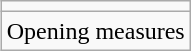<table class="wikitable" style="float: right;">
<tr>
<td></td>
</tr>
<tr>
<td>Opening measures</td>
</tr>
</table>
